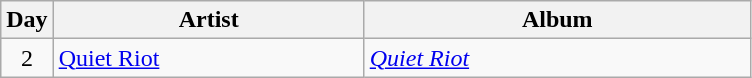<table class="wikitable" border="1">
<tr>
<th>Day</th>
<th width="200">Artist</th>
<th width="250">Album</th>
</tr>
<tr>
<td style="text-align:center;" rowspan="1">2</td>
<td><a href='#'>Quiet Riot</a></td>
<td><em><a href='#'>Quiet Riot</a></em></td>
</tr>
</table>
